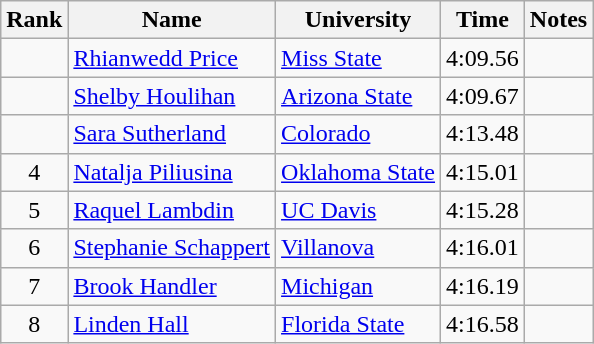<table class="wikitable sortable" style="text-align:center">
<tr>
<th>Rank</th>
<th>Name</th>
<th>University</th>
<th>Time</th>
<th>Notes</th>
</tr>
<tr>
<td></td>
<td align=left><a href='#'>Rhianwedd Price</a></td>
<td align="left"><a href='#'>Miss State</a></td>
<td>4:09.56</td>
<td></td>
</tr>
<tr>
<td></td>
<td align=left><a href='#'>Shelby Houlihan</a></td>
<td align=left><a href='#'>Arizona State</a></td>
<td>4:09.67</td>
<td></td>
</tr>
<tr>
<td></td>
<td align=left><a href='#'>Sara Sutherland</a></td>
<td align=left><a href='#'>Colorado</a></td>
<td>4:13.48</td>
<td></td>
</tr>
<tr>
<td>4</td>
<td align=left><a href='#'>Natalja Piliusina</a></td>
<td align=left><a href='#'>Oklahoma State</a></td>
<td>4:15.01</td>
<td></td>
</tr>
<tr>
<td>5</td>
<td align=left><a href='#'>Raquel Lambdin</a></td>
<td align="left"><a href='#'>UC Davis</a></td>
<td>4:15.28</td>
<td></td>
</tr>
<tr>
<td>6</td>
<td align=left><a href='#'>Stephanie Schappert</a></td>
<td align="left"><a href='#'>Villanova</a></td>
<td>4:16.01</td>
<td></td>
</tr>
<tr>
<td>7</td>
<td align=left><a href='#'>Brook Handler</a></td>
<td align="left"><a href='#'>Michigan</a></td>
<td>4:16.19</td>
<td></td>
</tr>
<tr>
<td>8</td>
<td align=left><a href='#'>Linden Hall</a></td>
<td align=left><a href='#'>Florida State</a></td>
<td>4:16.58</td>
<td></td>
</tr>
</table>
